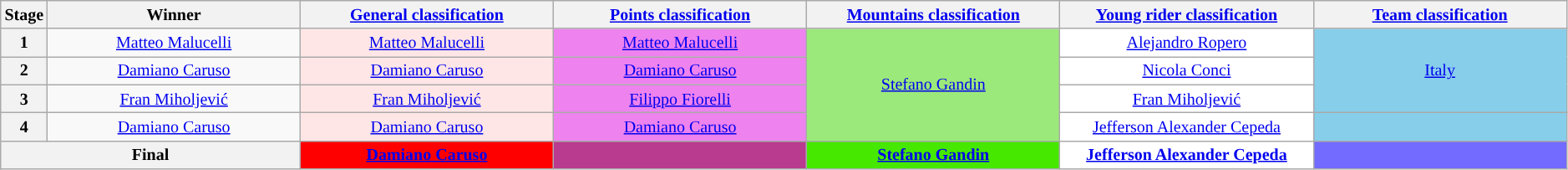<table class="wikitable" style="text-align: center; font-size:smaller;">
<tr>
<th scope="col" width="1%">Stage</th>
<th scope="col" width="16.5%">Winner</th>
<th scope="col" width="16.5%"><a href='#'>General classification</a><br></th>
<th scope="col" width="16.5%"><a href='#'>Points classification</a><br></th>
<th scope="col" width="16.5%"><a href='#'>Mountains classification</a><br></th>
<th scope="col" width="16.5%"><a href='#'>Young rider classification</a><br></th>
<th scope="col" width="16.5%"><a href='#'>Team classification</a></th>
</tr>
<tr>
<th>1</th>
<td><a href='#'>Matteo Malucelli</a></td>
<td style="background:#FFE6E6;"><a href='#'>Matteo Malucelli</a></td>
<td style="background:violet;"><a href='#'>Matteo Malucelli</a></td>
<td style="background:#9CE97B;" rowspan =4><a href='#'>Stefano Gandin</a></td>
<td style="background:white;"><a href='#'>Alejandro Ropero</a></td>
<td style="background:skyblue;" rowspan="3"><a href='#'>Italy</a></td>
</tr>
<tr>
<th>2</th>
<td><a href='#'>Damiano Caruso</a></td>
<td style="background:#FFE6E6;"><a href='#'>Damiano Caruso</a></td>
<td style="background:violet;"><a href='#'>Damiano Caruso</a></td>
<td style="background:white;"><a href='#'>Nicola Conci</a></td>
</tr>
<tr>
<th>3</th>
<td><a href='#'>Fran Miholjević</a></td>
<td style="background:#FFE6E6;"><a href='#'>Fran Miholjević</a></td>
<td style="background:violet;"><a href='#'>Filippo Fiorelli</a></td>
<td style="background:white;"><a href='#'>Fran Miholjević</a></td>
</tr>
<tr>
<th>4</th>
<td><a href='#'>Damiano Caruso</a></td>
<td style="background:#FFE6E6;"><a href='#'>Damiano Caruso</a></td>
<td style="background:violet;"><a href='#'>Damiano Caruso</a></td>
<td style="background:white;"><a href='#'>Jefferson Alexander Cepeda</a></td>
<td style="background:skyblue;"></td>
</tr>
<tr>
<th colspan="2">Final</th>
<th style="background:#f00;"><a href='#'>Damiano Caruso</a></th>
<th style="background:#B93B8F;"></th>
<th style="background:#46E800;"><a href='#'>Stefano Gandin</a></th>
<th style="background:white;"><a href='#'>Jefferson Alexander Cepeda</a></th>
<th style="background:#736aff;"></th>
</tr>
</table>
